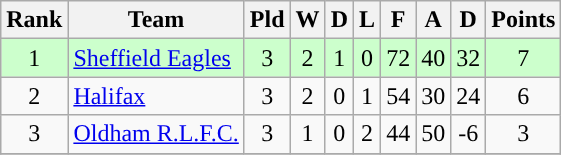<table class="wikitable" style="text-align: center;">
<tr>
<th>Rank</th>
<th>Team</th>
<th>Pld</th>
<th>W</th>
<th>D</th>
<th>L</th>
<th>F</th>
<th>A</th>
<th>D</th>
<th>Points</th>
</tr>
<tr bgcolor="#ccffcc">
<td rowspan="1">1</td>
<td align="left"><a href='#'>Sheffield Eagles</a></td>
<td rowspan="1!">3</td>
<td rowspan="1">2</td>
<td rowspan="1">1</td>
<td rowspan="1">0</td>
<td rowspan="1">72</td>
<td rowspan="1">40</td>
<td rowspan="1">32</td>
<td rowspan="1!">7</td>
</tr>
<tr>
<td rowspan="1">2</td>
<td align="left"><a href='#'>Halifax</a></td>
<td rowspan="1">3</td>
<td rowspan="1">2</td>
<td rowspan="1">0</td>
<td rowspan="1">1</td>
<td rowspan="1">54</td>
<td rowspan="1">30</td>
<td rowspan="1">24</td>
<td rowspan="1!">6</td>
</tr>
<tr>
<td rowspan="1">3</td>
<td align="left"><a href='#'>Oldham R.L.F.C.</a></td>
<td rowspan="1">3</td>
<td rowspan="1">1</td>
<td rowspan="1">0</td>
<td rowspan="1">2</td>
<td rowspan="1">44</td>
<td rowspan="1">50</td>
<td rowspan="1">-6</td>
<td rowspan="1!">3</td>
</tr>
<tr>
</tr>
</table>
